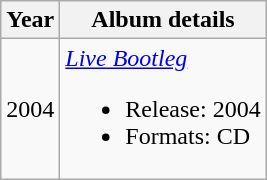<table class="wikitable">
<tr>
<th>Year</th>
<th>Album details</th>
</tr>
<tr>
<td style="text-align:center;">2004</td>
<td><em><a href='#'>Live Bootleg</a></em><br><ul><li>Release: 2004</li><li>Formats: CD</li></ul></td>
</tr>
</table>
